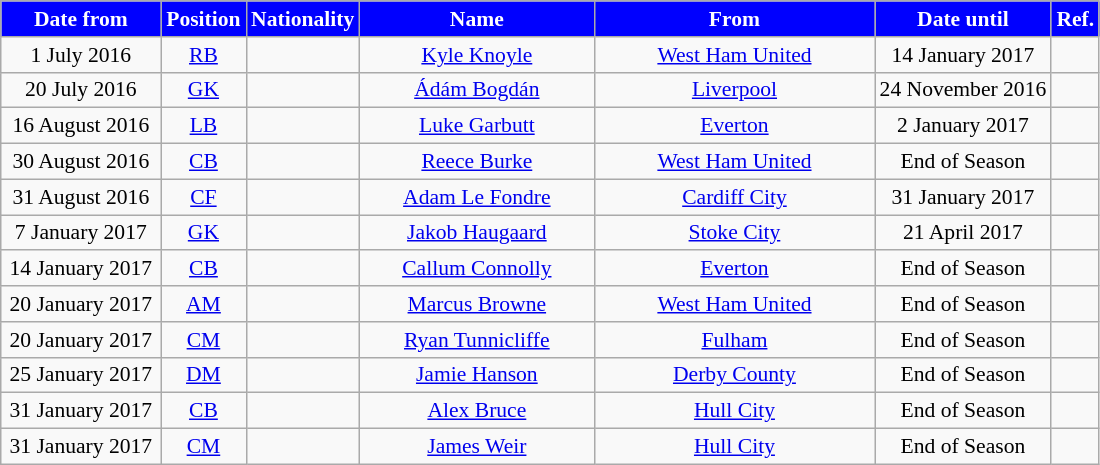<table class="wikitable"  style="text-align:center; font-size:90%; ">
<tr>
<th style="background:#0000FF; color:#FFFFFF; width:100px;">Date from</th>
<th style="background:#0000FF; color:#FFFFFF; width:50px;">Position</th>
<th style="background:#0000FF; color:#FFFFFF; width:50px;">Nationality</th>
<th style="background:#0000FF; color:#FFFFFF; width:150px;">Name</th>
<th style="background:#0000FF; color:#FFFFFF; width:180px;">From</th>
<th style="background:#0000FF; color:#FFFFFF; width:130x;">Date until</th>
<th style="background:#0000FF; color:#FFFFFF; width:25px;">Ref.</th>
</tr>
<tr>
<td>1 July 2016</td>
<td><a href='#'>RB</a></td>
<td></td>
<td><a href='#'>Kyle Knoyle</a></td>
<td><a href='#'>West Ham United</a></td>
<td>14 January 2017</td>
<td></td>
</tr>
<tr>
<td>20 July 2016</td>
<td><a href='#'>GK</a></td>
<td></td>
<td><a href='#'>Ádám Bogdán</a></td>
<td><a href='#'>Liverpool</a></td>
<td>24 November 2016</td>
<td></td>
</tr>
<tr>
<td>16 August 2016</td>
<td><a href='#'>LB</a></td>
<td></td>
<td><a href='#'>Luke Garbutt</a></td>
<td><a href='#'>Everton</a></td>
<td>2 January 2017</td>
<td></td>
</tr>
<tr>
<td>30 August 2016</td>
<td><a href='#'>CB</a></td>
<td></td>
<td><a href='#'>Reece Burke</a></td>
<td><a href='#'>West Ham United</a></td>
<td>End of Season</td>
<td></td>
</tr>
<tr>
<td>31 August 2016</td>
<td><a href='#'>CF</a></td>
<td></td>
<td><a href='#'>Adam Le Fondre</a></td>
<td><a href='#'>Cardiff City</a></td>
<td>31 January 2017</td>
<td></td>
</tr>
<tr>
<td>7 January 2017</td>
<td><a href='#'>GK</a></td>
<td></td>
<td><a href='#'>Jakob Haugaard</a></td>
<td><a href='#'>Stoke City</a></td>
<td>21 April 2017</td>
<td></td>
</tr>
<tr>
<td>14 January 2017</td>
<td><a href='#'>CB</a></td>
<td></td>
<td><a href='#'>Callum Connolly</a></td>
<td><a href='#'>Everton</a></td>
<td>End of Season</td>
<td></td>
</tr>
<tr>
<td>20 January 2017</td>
<td><a href='#'>AM</a></td>
<td></td>
<td><a href='#'>Marcus Browne</a></td>
<td><a href='#'>West Ham United</a></td>
<td>End of Season</td>
<td></td>
</tr>
<tr>
<td>20 January 2017</td>
<td><a href='#'>CM</a></td>
<td></td>
<td><a href='#'>Ryan Tunnicliffe</a></td>
<td><a href='#'>Fulham</a></td>
<td>End of Season</td>
<td></td>
</tr>
<tr>
<td>25 January 2017</td>
<td><a href='#'>DM</a></td>
<td></td>
<td><a href='#'>Jamie Hanson</a></td>
<td><a href='#'>Derby County</a></td>
<td>End of Season</td>
<td></td>
</tr>
<tr>
<td>31 January 2017</td>
<td><a href='#'>CB</a></td>
<td></td>
<td><a href='#'>Alex Bruce</a></td>
<td><a href='#'>Hull City</a></td>
<td>End of Season</td>
<td></td>
</tr>
<tr>
<td>31 January 2017</td>
<td><a href='#'>CM</a></td>
<td></td>
<td><a href='#'>James Weir</a></td>
<td><a href='#'>Hull City</a></td>
<td>End of Season</td>
<td></td>
</tr>
</table>
